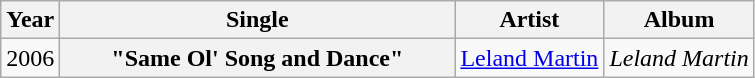<table class="wikitable plainrowheaders" style="text-align:center;">
<tr>
<th>Year</th>
<th style="width:16em;">Single</th>
<th>Artist</th>
<th>Album</th>
</tr>
<tr>
<td>2006</td>
<th scope="row">"Same Ol' Song and Dance"</th>
<td><a href='#'>Leland Martin</a></td>
<td align="left"><em>Leland Martin</em></td>
</tr>
</table>
